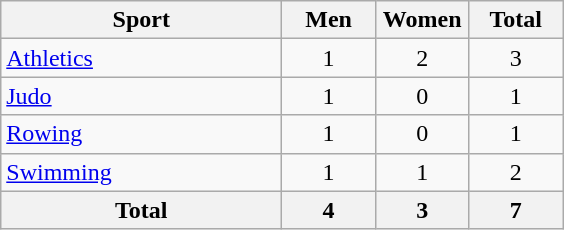<table class="wikitable sortable" style="text-align:center;">
<tr>
<th width=180>Sport</th>
<th width=55>Men</th>
<th width=55>Women</th>
<th width=55>Total</th>
</tr>
<tr>
<td align=left><a href='#'>Athletics</a></td>
<td>1</td>
<td>2</td>
<td>3</td>
</tr>
<tr>
<td align=left><a href='#'>Judo</a></td>
<td>1</td>
<td>0</td>
<td>1</td>
</tr>
<tr>
<td align=left><a href='#'>Rowing</a></td>
<td>1</td>
<td>0</td>
<td>1</td>
</tr>
<tr>
<td align=left><a href='#'>Swimming</a></td>
<td>1</td>
<td>1</td>
<td>2</td>
</tr>
<tr>
<th>Total</th>
<th>4</th>
<th>3</th>
<th>7</th>
</tr>
</table>
